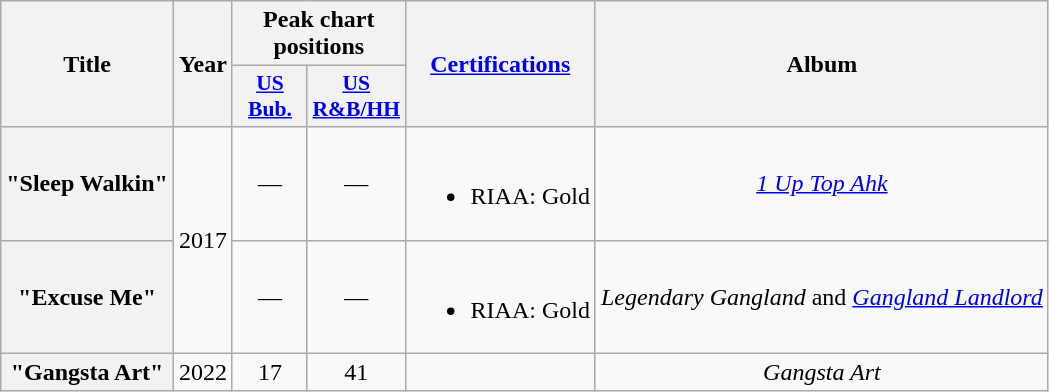<table class="wikitable plainrowheaders" style="text-align:center;">
<tr>
<th rowspan="2">Title</th>
<th rowspan="2">Year</th>
<th colspan="2">Peak chart positions</th>
<th rowspan="2"><a href='#'>Certifications</a></th>
<th rowspan="2">Album</th>
</tr>
<tr>
<th scope="col" style="width:3em;font-size:90%;"><a href='#'>US<br>Bub.</a><br></th>
<th scope="col" style="width:3em;font-size:90%;"><a href='#'>US<br>R&B/HH</a><br></th>
</tr>
<tr>
<th scope="row">"Sleep Walkin"</th>
<td rowspan="2">2017</td>
<td>—</td>
<td>—</td>
<td><br><ul><li>RIAA: Gold</li></ul></td>
<td><em><a href='#'>1 Up Top Ahk</a></em></td>
</tr>
<tr>
<th scope="row">"Excuse Me"<br></th>
<td>—</td>
<td>—</td>
<td><br><ul><li>RIAA: Gold</li></ul></td>
<td><em>Legendary Gangland</em> and <em><a href='#'>Gangland Landlord</a></em></td>
</tr>
<tr>
<th scope="row">"Gangsta Art"<br></th>
<td>2022</td>
<td>17</td>
<td>41</td>
<td></td>
<td><em>Gangsta Art</em></td>
</tr>
</table>
